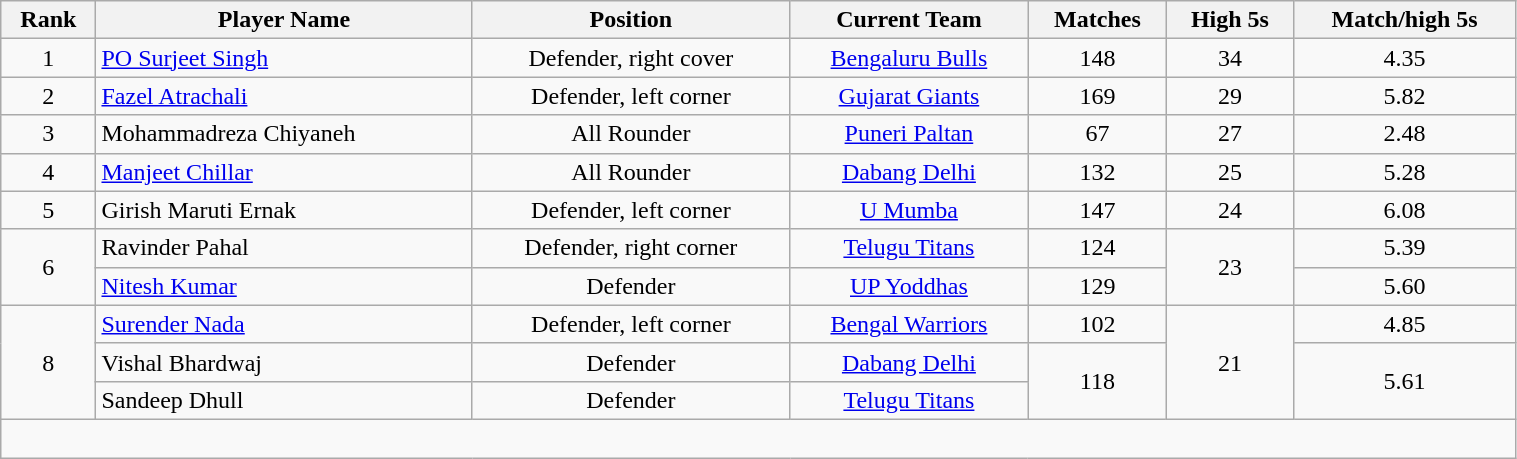<table class="wikitable" align="center" style="text-align: center; font-size: 100%; width:80%">
<tr>
<th>Rank</th>
<th>Player Name</th>
<th>Position</th>
<th>Current Team</th>
<th>Matches</th>
<th>High 5s</th>
<th>Match/high 5s</th>
</tr>
<tr>
<td>1</td>
<td style="text-align:left"> <a href='#'>PO Surjeet Singh</a></td>
<td>Defender, right cover</td>
<td><a href='#'>Bengaluru Bulls</a></td>
<td>148</td>
<td>34</td>
<td>4.35</td>
</tr>
<tr>
<td>2</td>
<td style="text-align:left"> <a href='#'>Fazel Atrachali</a></td>
<td>Defender, left corner</td>
<td><a href='#'>Gujarat Giants</a></td>
<td>169</td>
<td>29</td>
<td>5.82</td>
</tr>
<tr>
<td>3</td>
<td style="text-align:left"> Mohammadreza Chiyaneh</td>
<td>All Rounder</td>
<td><a href='#'>Puneri Paltan</a></td>
<td>67</td>
<td>27</td>
<td>2.48</td>
</tr>
<tr>
<td>4</td>
<td style="text-align:left"> <a href='#'>Manjeet Chillar</a></td>
<td>All Rounder</td>
<td><a href='#'>Dabang Delhi</a></td>
<td>132</td>
<td>25</td>
<td>5.28</td>
</tr>
<tr>
<td>5</td>
<td style="text-align:left"> Girish Maruti Ernak</td>
<td>Defender, left corner</td>
<td><a href='#'>U Mumba</a></td>
<td>147</td>
<td>24</td>
<td>6.08</td>
</tr>
<tr>
<td rowspan=2>6</td>
<td style="text-align:left"> Ravinder Pahal</td>
<td>Defender, right corner</td>
<td><a href='#'>Telugu Titans</a></td>
<td>124</td>
<td rowspan=2>23</td>
<td>5.39</td>
</tr>
<tr>
<td style="text-align:left"> <a href='#'>Nitesh Kumar</a></td>
<td>Defender</td>
<td><a href='#'>UP Yoddhas</a></td>
<td>129</td>
<td>5.60</td>
</tr>
<tr>
<td rowspan=3>8</td>
<td style="text-align:left"> <a href='#'>Surender Nada</a></td>
<td>Defender, left corner</td>
<td><a href='#'>Bengal Warriors</a></td>
<td>102</td>
<td rowspan=3>21</td>
<td>4.85</td>
</tr>
<tr>
<td style="text-align:left"> Vishal Bhardwaj</td>
<td>Defender</td>
<td><a href='#'>Dabang Delhi</a></td>
<td rowspan=2>118</td>
<td rowspan=2>5.61</td>
</tr>
<tr>
<td style="text-align:left"> Sandeep Dhull</td>
<td>Defender</td>
<td><a href='#'>Telugu Titans</a></td>
</tr>
<tr>
<td colspan="7"><br></td>
</tr>
</table>
